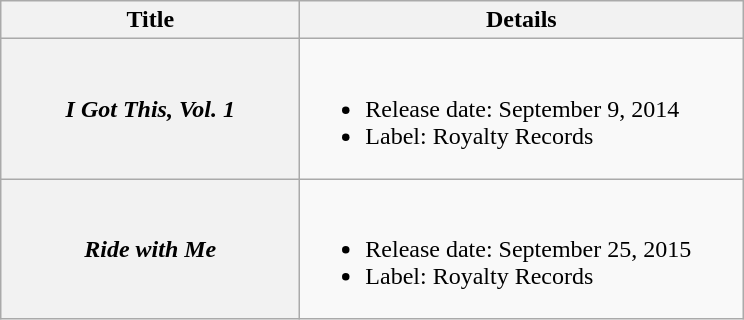<table class="wikitable plainrowheaders">
<tr>
<th style="width:12em;">Title</th>
<th style="width:18em;">Details</th>
</tr>
<tr>
<th scope="row"><em>I Got This, Vol. 1</em></th>
<td><br><ul><li>Release date: September 9, 2014</li><li>Label: Royalty Records</li></ul></td>
</tr>
<tr>
<th scope="row"><em>Ride with Me</em></th>
<td><br><ul><li>Release date: September 25, 2015</li><li>Label: Royalty Records</li></ul></td>
</tr>
</table>
